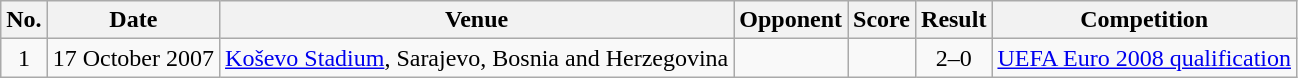<table class="wikitable sortable">
<tr>
<th scope="col">No.</th>
<th scope="col">Date</th>
<th scope="col">Venue</th>
<th scope="col">Opponent</th>
<th scope="col">Score</th>
<th scope="col">Result</th>
<th scope="col">Competition</th>
</tr>
<tr>
<td style="text-align:center">1</td>
<td>17 October 2007</td>
<td><a href='#'>Koševo Stadium</a>, Sarajevo, Bosnia and Herzegovina</td>
<td></td>
<td></td>
<td style="text-align:center">2–0</td>
<td><a href='#'>UEFA Euro 2008 qualification</a></td>
</tr>
</table>
